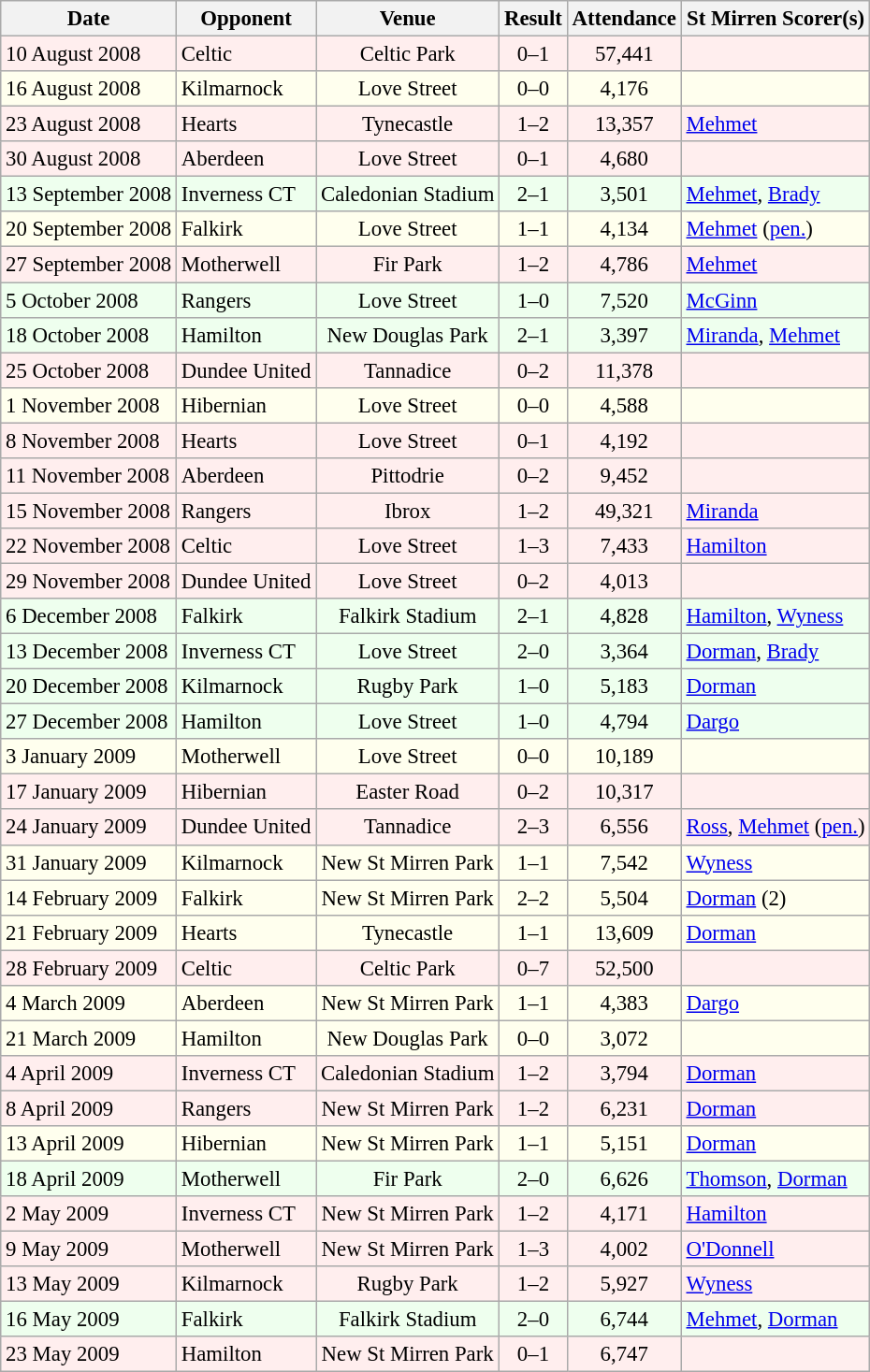<table class="wikitable sortable" style="font-size:95%; text-align:center">
<tr>
<th>Date</th>
<th>Opponent</th>
<th>Venue</th>
<th>Result</th>
<th>Attendance</th>
<th>St Mirren Scorer(s)</th>
</tr>
<tr bgcolor = "#FFEEEE">
<td align=left>10 August 2008</td>
<td align="left">Celtic</td>
<td>Celtic Park</td>
<td>0–1</td>
<td>57,441</td>
<td align="left"></td>
</tr>
<tr bgcolor = "#FFFFEE">
<td align=left>16 August 2008</td>
<td align="left">Kilmarnock</td>
<td>Love Street</td>
<td>0–0</td>
<td>4,176</td>
<td align="left"></td>
</tr>
<tr bgcolor = "#FFEEEE">
<td align=left>23 August 2008</td>
<td align="left">Hearts</td>
<td>Tynecastle</td>
<td>1–2</td>
<td>13,357</td>
<td align="left"><a href='#'>Mehmet</a></td>
</tr>
<tr bgcolor = "#FFEEEE">
<td align=left>30 August 2008</td>
<td align="left">Aberdeen</td>
<td>Love Street</td>
<td>0–1</td>
<td>4,680</td>
<td align="left"></td>
</tr>
<tr bgcolor = "#EEFFEE">
<td align=left>13 September 2008</td>
<td align="left">Inverness CT</td>
<td>Caledonian Stadium</td>
<td>2–1</td>
<td>3,501</td>
<td align="left"><a href='#'>Mehmet</a>, <a href='#'>Brady</a></td>
</tr>
<tr bgcolor = "#FFFFEE">
<td align=left>20 September 2008</td>
<td align="left">Falkirk</td>
<td>Love Street</td>
<td>1–1</td>
<td>4,134</td>
<td align="left"><a href='#'>Mehmet</a> (<a href='#'>pen.</a>)</td>
</tr>
<tr bgcolor = "#FFEEEE">
<td align=left>27 September 2008</td>
<td align="left">Motherwell</td>
<td>Fir Park</td>
<td>1–2</td>
<td>4,786</td>
<td align="left"><a href='#'>Mehmet</a></td>
</tr>
<tr bgcolor = "#EEFFEE">
<td align=left>5 October 2008</td>
<td align="left">Rangers</td>
<td>Love Street</td>
<td>1–0</td>
<td>7,520</td>
<td align="left"><a href='#'>McGinn</a></td>
</tr>
<tr bgcolor = "#EEFFEE">
<td align=left>18 October 2008</td>
<td align="left">Hamilton</td>
<td>New Douglas Park</td>
<td>2–1</td>
<td>3,397</td>
<td align="left"><a href='#'>Miranda</a>, <a href='#'>Mehmet</a></td>
</tr>
<tr bgcolor = "#FFEEEE">
<td align=left>25 October 2008</td>
<td align="left">Dundee United</td>
<td>Tannadice</td>
<td>0–2</td>
<td>11,378</td>
<td></td>
</tr>
<tr bgcolor = "#FFFFEE">
<td align=left>1 November 2008</td>
<td align="left">Hibernian</td>
<td>Love Street</td>
<td>0–0</td>
<td>4,588</td>
<td></td>
</tr>
<tr bgcolor = "#FFEEEE">
<td align=left>8 November 2008</td>
<td align="left">Hearts</td>
<td>Love Street</td>
<td>0–1</td>
<td>4,192</td>
<td></td>
</tr>
<tr bgcolor = "#FFEEEE">
<td align=left>11 November 2008</td>
<td align="left">Aberdeen</td>
<td>Pittodrie</td>
<td>0–2</td>
<td>9,452</td>
<td></td>
</tr>
<tr bgcolor = "#FFEEEE">
<td align=left>15 November 2008</td>
<td align="left">Rangers</td>
<td>Ibrox</td>
<td>1–2</td>
<td>49,321</td>
<td align="left"><a href='#'>Miranda</a></td>
</tr>
<tr bgcolor = "#FFEEEE">
<td align=left>22 November 2008</td>
<td align="left">Celtic</td>
<td>Love Street</td>
<td>1–3</td>
<td>7,433</td>
<td align="left"><a href='#'>Hamilton</a></td>
</tr>
<tr bgcolor = "#FFEEEE">
<td align=left>29 November 2008</td>
<td align="left">Dundee United</td>
<td>Love Street</td>
<td>0–2</td>
<td>4,013</td>
<td></td>
</tr>
<tr bgcolor = "#EEFFEE">
<td align=left>6 December 2008</td>
<td align="left">Falkirk</td>
<td>Falkirk Stadium</td>
<td>2–1</td>
<td>4,828</td>
<td align="left"><a href='#'>Hamilton</a>, <a href='#'>Wyness</a></td>
</tr>
<tr bgcolor = "#EEFFEE">
<td align=left>13 December 2008</td>
<td align="left">Inverness CT</td>
<td>Love Street</td>
<td>2–0</td>
<td>3,364</td>
<td align="left"><a href='#'>Dorman</a>, <a href='#'>Brady</a></td>
</tr>
<tr bgcolor = "#EEFFEE">
<td align=left>20 December 2008</td>
<td align="left">Kilmarnock</td>
<td>Rugby Park</td>
<td>1–0</td>
<td>5,183</td>
<td align="left"><a href='#'>Dorman</a></td>
</tr>
<tr bgcolor = "#EEFFEE">
<td align=left>27 December 2008</td>
<td align="left">Hamilton</td>
<td>Love Street</td>
<td>1–0</td>
<td>4,794</td>
<td align="left"><a href='#'>Dargo</a></td>
</tr>
<tr bgcolor = "#FFFFEE">
<td align=left>3 January 2009</td>
<td align="left">Motherwell</td>
<td>Love Street</td>
<td>0–0</td>
<td>10,189</td>
<td></td>
</tr>
<tr bgcolor = "#FFEEEE">
<td align=left>17 January 2009</td>
<td align="left">Hibernian</td>
<td>Easter Road</td>
<td>0–2</td>
<td>10,317</td>
<td></td>
</tr>
<tr bgcolor = "#FFEEEE">
<td align=left>24 January 2009</td>
<td align="left">Dundee United</td>
<td>Tannadice</td>
<td>2–3</td>
<td>6,556</td>
<td align="left"><a href='#'>Ross</a>, <a href='#'>Mehmet</a> (<a href='#'>pen.</a>)</td>
</tr>
<tr bgcolor = "#FFFFEE">
<td align=left>31 January 2009</td>
<td align="left">Kilmarnock</td>
<td>New St Mirren Park</td>
<td>1–1</td>
<td>7,542</td>
<td align="left"><a href='#'>Wyness</a></td>
</tr>
<tr bgcolor = "#FFFFEE">
<td align=left>14 February 2009</td>
<td align="left">Falkirk</td>
<td>New St Mirren Park</td>
<td>2–2</td>
<td>5,504</td>
<td align="left"><a href='#'>Dorman</a> (2)</td>
</tr>
<tr bgcolor = "#FFFFEE">
<td align=left>21 February 2009</td>
<td align="left">Hearts</td>
<td>Tynecastle</td>
<td>1–1</td>
<td>13,609</td>
<td align="left"><a href='#'>Dorman</a></td>
</tr>
<tr bgcolor = "#FFEEEE">
<td align=left>28 February 2009</td>
<td align="left">Celtic</td>
<td>Celtic Park</td>
<td>0–7</td>
<td>52,500</td>
<td align="left"></td>
</tr>
<tr bgcolor = "#FFFFEE">
<td align=left>4 March 2009</td>
<td align="left">Aberdeen</td>
<td>New St Mirren Park</td>
<td>1–1</td>
<td>4,383</td>
<td align="left"><a href='#'>Dargo</a></td>
</tr>
<tr bgcolor = "#FFFFEE">
<td align=left>21 March 2009</td>
<td align="left">Hamilton</td>
<td>New Douglas Park</td>
<td>0–0</td>
<td>3,072</td>
<td></td>
</tr>
<tr bgcolor = "#FFEEEE">
<td align=left>4 April 2009</td>
<td align="left">Inverness CT</td>
<td>Caledonian Stadium</td>
<td>1–2</td>
<td>3,794</td>
<td align="left"><a href='#'>Dorman</a></td>
</tr>
<tr bgcolor = "#FFEEEE">
<td align=left>8 April 2009</td>
<td align="left">Rangers</td>
<td>New St Mirren Park</td>
<td>1–2</td>
<td>6,231</td>
<td align="left"><a href='#'>Dorman</a></td>
</tr>
<tr bgcolor = "#FFFFEE">
<td align=left>13 April 2009</td>
<td align="left">Hibernian</td>
<td>New St Mirren Park</td>
<td>1–1</td>
<td>5,151</td>
<td align="left"><a href='#'>Dorman</a></td>
</tr>
<tr bgcolor = "#EEFFEE">
<td align=left>18 April 2009</td>
<td align="left">Motherwell</td>
<td>Fir Park</td>
<td>2–0</td>
<td>6,626</td>
<td align="left"><a href='#'>Thomson</a>, <a href='#'>Dorman</a></td>
</tr>
<tr bgcolor = "#FFEEEE">
<td align=left>2 May 2009</td>
<td align="left">Inverness CT</td>
<td>New St Mirren Park</td>
<td>1–2</td>
<td>4,171</td>
<td align="left"><a href='#'>Hamilton</a></td>
</tr>
<tr bgcolor = "#FFEEEE">
<td align=left>9 May 2009</td>
<td align="left">Motherwell</td>
<td>New St Mirren Park</td>
<td>1–3</td>
<td>4,002</td>
<td align="left"><a href='#'>O'Donnell</a></td>
</tr>
<tr bgcolor = "#FFEEEE">
<td align=left>13 May 2009</td>
<td align="left">Kilmarnock</td>
<td>Rugby Park</td>
<td>1–2</td>
<td>5,927</td>
<td align="left"><a href='#'>Wyness</a></td>
</tr>
<tr bgcolor = "#EEFFEE">
<td align=left>16 May 2009</td>
<td align="left">Falkirk</td>
<td>Falkirk Stadium</td>
<td>2–0</td>
<td>6,744</td>
<td align="left"><a href='#'>Mehmet</a>, <a href='#'>Dorman</a></td>
</tr>
<tr bgcolor = "#FFEEEE">
<td align=left>23 May 2009</td>
<td align="left">Hamilton</td>
<td>New St Mirren Park</td>
<td>0–1</td>
<td>6,747</td>
<td></td>
</tr>
</table>
